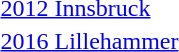<table>
<tr>
<td><a href='#'>2012 Innsbruck</a><br></td>
<td></td>
<td></td>
<td></td>
</tr>
<tr>
<td><a href='#'>2016 Lillehammer</a><br></td>
<td></td>
<td></td>
<td></td>
</tr>
</table>
